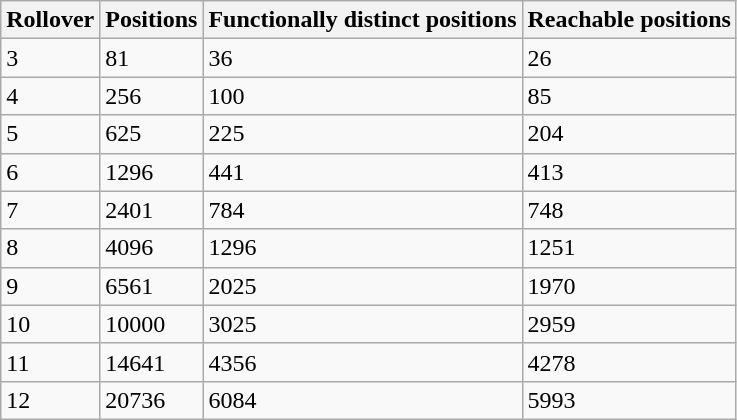<table class="wikitable">
<tr>
<th>Rollover</th>
<th>Positions</th>
<th>Functionally distinct positions</th>
<th>Reachable positions</th>
</tr>
<tr -->
<td>3</td>
<td>81</td>
<td>36</td>
<td>26</td>
</tr>
<tr -->
<td>4</td>
<td>256</td>
<td>100</td>
<td>85</td>
</tr>
<tr -->
<td>5</td>
<td>625</td>
<td>225</td>
<td>204</td>
</tr>
<tr -->
<td>6</td>
<td>1296</td>
<td>441</td>
<td>413</td>
</tr>
<tr -->
<td>7</td>
<td>2401</td>
<td>784</td>
<td>748</td>
</tr>
<tr -->
<td>8</td>
<td>4096</td>
<td>1296</td>
<td>1251</td>
</tr>
<tr -->
<td>9</td>
<td>6561</td>
<td>2025</td>
<td>1970</td>
</tr>
<tr -->
<td>10</td>
<td>10000</td>
<td>3025</td>
<td>2959</td>
</tr>
<tr -->
<td>11</td>
<td>14641</td>
<td>4356</td>
<td>4278</td>
</tr>
<tr -->
<td>12</td>
<td>20736</td>
<td>6084</td>
<td>5993</td>
</tr>
</table>
